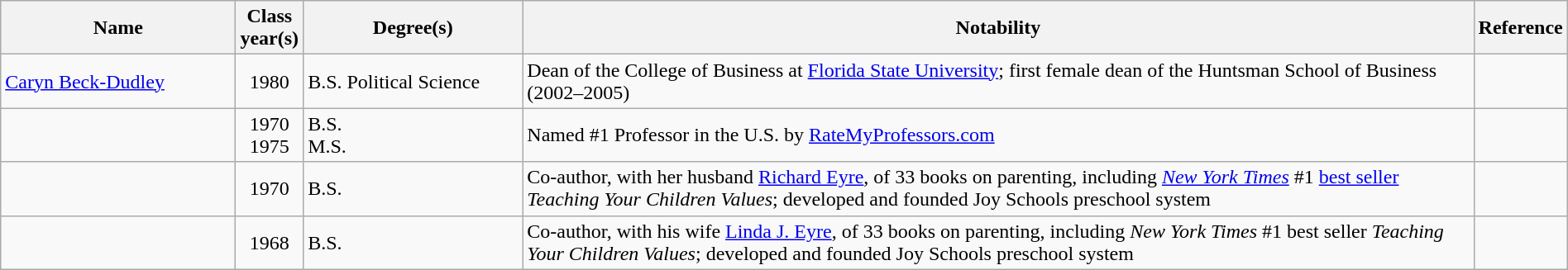<table class="wikitable sortable" style="width:100%">
<tr>
<th style="width:15%;" class="unsortable">Name</th>
<th style="width:3%;">Class year(s)</th>
<th style="width:14%;">Degree(s)</th>
<th style="width:*;" class="unsortable">Notability</th>
<th style="width:3%;" class="unsortable">Reference</th>
</tr>
<tr>
<td><a href='#'>Caryn Beck-Dudley</a></td>
<td style="text-align:center;">1980</td>
<td>B.S. Political Science</td>
<td>Dean of the College of Business at <a href='#'>Florida State University</a>; first female dean of the Huntsman School of Business (2002–2005)</td>
<td style="text-align:center;"></td>
</tr>
<tr>
<td></td>
<td style="text-align:center;">1970<br>1975</td>
<td>B.S.<br> M.S.</td>
<td>Named #1 Professor in the U.S. by <a href='#'>RateMyProfessors.com</a></td>
<td style="text-align:center;"></td>
</tr>
<tr>
<td></td>
<td style="text-align:center;">1970</td>
<td>B.S.</td>
<td>Co-author, with her husband <a href='#'>Richard Eyre</a>, of 33 books on parenting, including <em><a href='#'>New York Times</a></em> #1 <a href='#'>best seller</a> <em>Teaching Your Children Values</em>; developed and founded Joy Schools preschool system</td>
<td style="text-align:center;"></td>
</tr>
<tr>
<td></td>
<td style="text-align:center;">1968</td>
<td>B.S.</td>
<td>Co-author, with his wife <a href='#'>Linda J. Eyre</a>, of 33 books on parenting, including <em>New York Times</em> #1 best seller <em>Teaching Your Children Values</em>; developed and founded Joy Schools preschool system</td>
<td style="text-align:center;"></td>
</tr>
</table>
